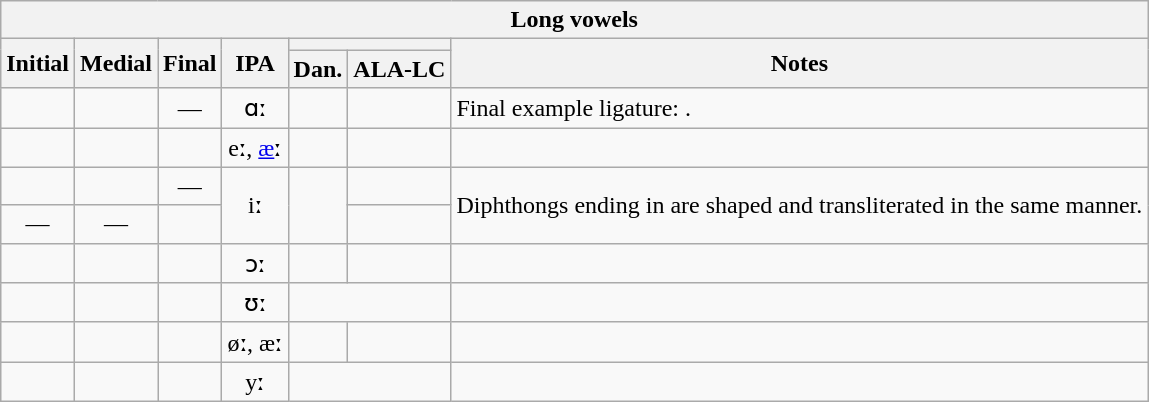<table class="wikitable nounderlines" style="display: inline-table; text-align: center">
<tr>
<th colspan="7">Long vowels</th>
</tr>
<tr>
<th rowspan="2">Initial</th>
<th rowspan="2">Medial</th>
<th rowspan="2">Final</th>
<th rowspan="2">IPA</th>
<th colspan="2"></th>
<th rowspan="2">Notes</th>
</tr>
<tr>
<th>Dan.</th>
<th>ALA-LC</th>
</tr>
<tr>
<td></td>
<td></td>
<td>—</td>
<td>ɑː</td>
<td><em></em></td>
<td><em></em></td>
<td style="text-align: left">Final example ligature:  <em></em>.<br></td>
</tr>
<tr>
<td></td>
<td></td>
<td></td>
<td>eː, <a href='#'>æ</a>ː</td>
<td><em></em></td>
<td><em></em></td>
<td style="text-align: left"></td>
</tr>
<tr>
<td></td>
<td></td>
<td>—</td>
<td rowspan="2">iː</td>
<td rowspan="2"><em></em></td>
<td><em></em></td>
<td rowspan="2" style="text-align: left">Diphthongs ending in <em></em> are shaped and transliterated in the same manner.<br></td>
</tr>
<tr>
<td>—</td>
<td>—</td>
<td></td>
<td><em></em></td>
</tr>
<tr>
<td></td>
<td></td>
<td></td>
<td>ɔː</td>
<td><em></em></td>
<td><em></em></td>
<td style="text-align: left"></td>
</tr>
<tr>
<td></td>
<td></td>
<td></td>
<td>ʊː</td>
<td colspan="2"><em></em></td>
<td style="text-align: left"></td>
</tr>
<tr>
<td></td>
<td></td>
<td></td>
<td>øː, æː</td>
<td><em></em></td>
<td><em></em></td>
<td style="text-align: left"></td>
</tr>
<tr>
<td></td>
<td></td>
<td></td>
<td>yː</td>
<td colspan="2"><em></em></td>
<td style="text-align: left"></td>
</tr>
</table>
